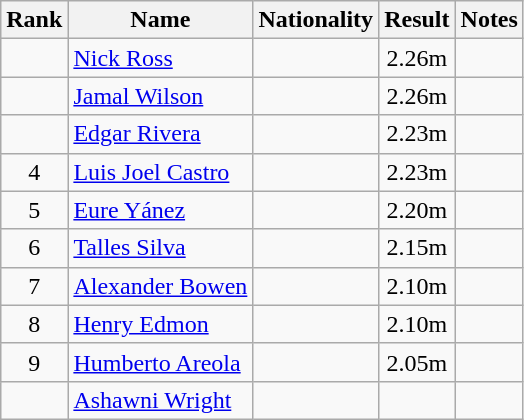<table class="wikitable sortable" style="text-align:center">
<tr>
<th>Rank</th>
<th>Name</th>
<th>Nationality</th>
<th>Result</th>
<th>Notes</th>
</tr>
<tr>
<td></td>
<td align=left><a href='#'>Nick Ross</a></td>
<td></td>
<td>2.26m</td>
<td></td>
</tr>
<tr>
<td></td>
<td align=left><a href='#'>Jamal Wilson</a></td>
<td></td>
<td>2.26m</td>
<td></td>
</tr>
<tr>
<td></td>
<td align=left><a href='#'>Edgar Rivera</a></td>
<td></td>
<td>2.23m</td>
<td></td>
</tr>
<tr>
<td>4</td>
<td align=left><a href='#'>Luis Joel Castro</a></td>
<td></td>
<td>2.23m</td>
<td></td>
</tr>
<tr>
<td>5</td>
<td align=left><a href='#'>Eure Yánez</a></td>
<td></td>
<td>2.20m</td>
<td></td>
</tr>
<tr>
<td>6</td>
<td align=left><a href='#'>Talles Silva</a></td>
<td></td>
<td>2.15m</td>
<td></td>
</tr>
<tr>
<td>7</td>
<td align=left><a href='#'>Alexander Bowen</a></td>
<td></td>
<td>2.10m</td>
<td></td>
</tr>
<tr>
<td>8</td>
<td align=left><a href='#'>Henry Edmon</a></td>
<td></td>
<td>2.10m</td>
<td></td>
</tr>
<tr>
<td>9</td>
<td align=left><a href='#'>Humberto Areola</a></td>
<td></td>
<td>2.05m</td>
<td></td>
</tr>
<tr>
<td></td>
<td align=left><a href='#'>Ashawni Wright</a></td>
<td></td>
<td></td>
<td></td>
</tr>
</table>
